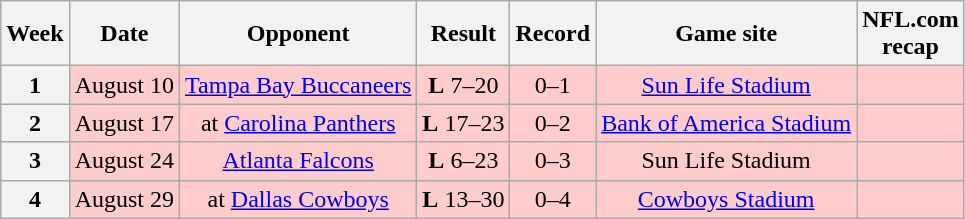<table class="wikitable" style="align=center">
<tr>
<th>Week</th>
<th>Date</th>
<th>Opponent</th>
<th>Result</th>
<th>Record</th>
<th>Game site</th>
<th>NFL.com<br>recap</th>
</tr>
<tr style="background:#fcc; text-align:center;">
<th>1</th>
<td>August 10</td>
<td><a href='#'>Tampa Bay Buccaneers</a></td>
<td><strong>L</strong> 7–20</td>
<td>0–1</td>
<td><a href='#'>Sun Life Stadium</a></td>
<td></td>
</tr>
<tr style="background:#fcc; text-align:center;">
<th>2</th>
<td>August 17</td>
<td>at <a href='#'>Carolina Panthers</a></td>
<td><strong>L</strong> 17–23</td>
<td>0–2</td>
<td><a href='#'>Bank of America Stadium</a></td>
<td></td>
</tr>
<tr style="background:#fcc; text-align:center;">
<th>3</th>
<td>August 24</td>
<td><a href='#'>Atlanta Falcons</a></td>
<td><strong>L</strong> 6–23</td>
<td>0–3</td>
<td>Sun Life Stadium</td>
<td></td>
</tr>
<tr style="background:#fcc; text-align:center;">
<th>4</th>
<td>August 29</td>
<td>at <a href='#'>Dallas Cowboys</a></td>
<td><strong>L</strong> 13–30</td>
<td>0–4</td>
<td><a href='#'>Cowboys Stadium</a></td>
<td></td>
</tr>
</table>
